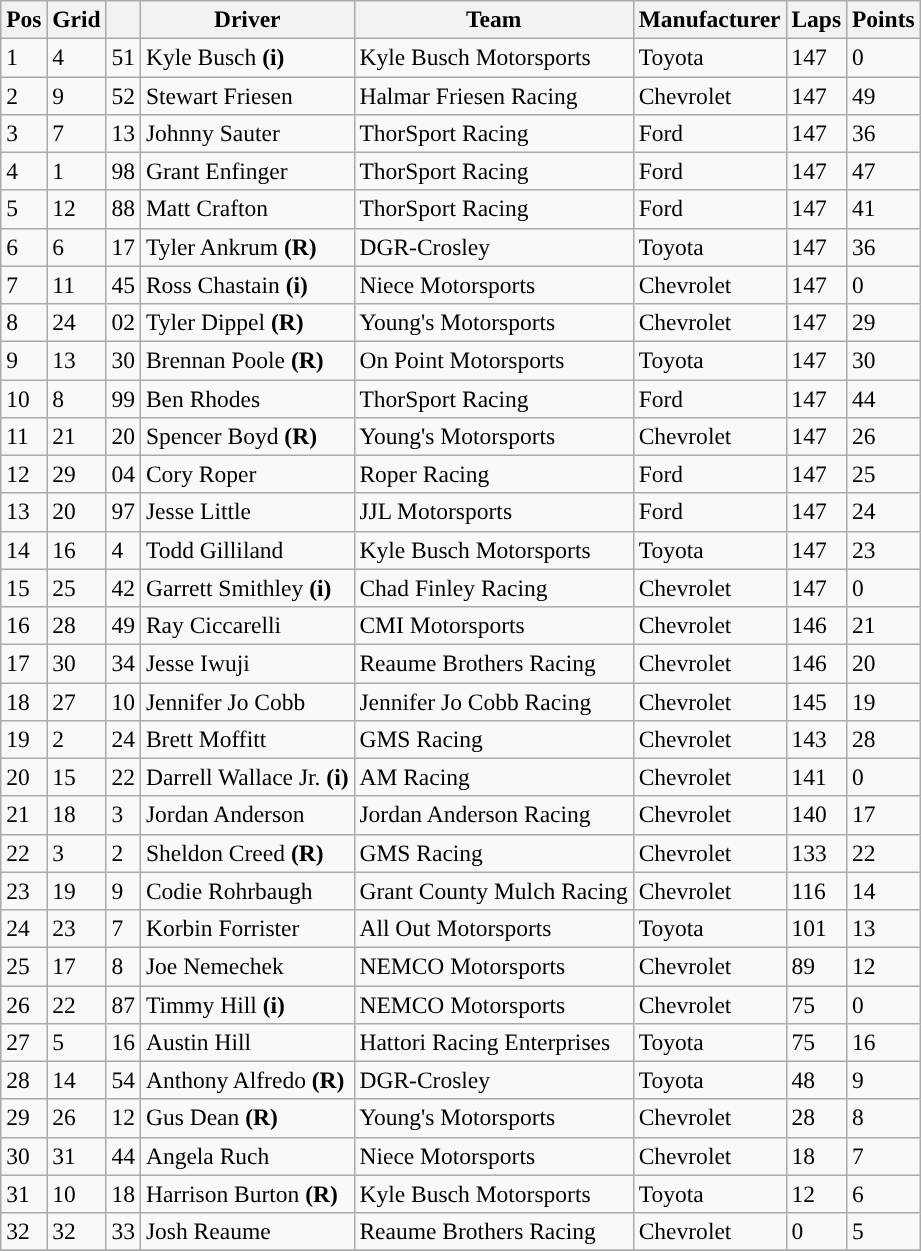<table class="wikitable" style="font-size:98%">
<tr>
<th>Pos</th>
<th>Grid</th>
<th></th>
<th>Driver</th>
<th>Team</th>
<th>Manufacturer</th>
<th>Laps</th>
<th>Points</th>
</tr>
<tr>
<td>1</td>
<td>4</td>
<td>51</td>
<td>Kyle Busch <strong>(i)</strong></td>
<td>Kyle Busch Motorsports</td>
<td>Toyota</td>
<td>147</td>
<td>0</td>
</tr>
<tr>
<td>2</td>
<td>9</td>
<td>52</td>
<td>Stewart Friesen</td>
<td>Halmar Friesen Racing</td>
<td>Chevrolet</td>
<td>147</td>
<td>49</td>
</tr>
<tr>
<td>3</td>
<td>7</td>
<td>13</td>
<td>Johnny Sauter</td>
<td>ThorSport Racing</td>
<td>Ford</td>
<td>147</td>
<td>36</td>
</tr>
<tr>
<td>4</td>
<td>1</td>
<td>98</td>
<td>Grant Enfinger</td>
<td>ThorSport Racing</td>
<td>Ford</td>
<td>147</td>
<td>47</td>
</tr>
<tr>
<td>5</td>
<td>12</td>
<td>88</td>
<td>Matt Crafton</td>
<td>ThorSport Racing</td>
<td>Ford</td>
<td>147</td>
<td>41</td>
</tr>
<tr>
<td>6</td>
<td>6</td>
<td>17</td>
<td>Tyler Ankrum <strong>(R)</strong></td>
<td>DGR-Crosley</td>
<td>Toyota</td>
<td>147</td>
<td>36</td>
</tr>
<tr>
<td>7</td>
<td>11</td>
<td>45</td>
<td>Ross Chastain <strong>(i)</strong></td>
<td>Niece Motorsports</td>
<td>Chevrolet</td>
<td>147</td>
<td>0</td>
</tr>
<tr>
<td>8</td>
<td>24</td>
<td>02</td>
<td>Tyler Dippel <strong>(R)</strong></td>
<td>Young's Motorsports</td>
<td>Chevrolet</td>
<td>147</td>
<td>29</td>
</tr>
<tr>
<td>9</td>
<td>13</td>
<td>30</td>
<td>Brennan Poole <strong>(R)</strong></td>
<td>On Point Motorsports</td>
<td>Toyota</td>
<td>147</td>
<td>30</td>
</tr>
<tr>
<td>10</td>
<td>8</td>
<td>99</td>
<td>Ben Rhodes</td>
<td>ThorSport Racing</td>
<td>Ford</td>
<td>147</td>
<td>44</td>
</tr>
<tr>
<td>11</td>
<td>21</td>
<td>20</td>
<td>Spencer Boyd <strong>(R)</strong></td>
<td>Young's Motorsports</td>
<td>Chevrolet</td>
<td>147</td>
<td>26</td>
</tr>
<tr>
<td>12</td>
<td>29</td>
<td>04</td>
<td>Cory Roper</td>
<td>Roper Racing</td>
<td>Ford</td>
<td>147</td>
<td>25</td>
</tr>
<tr>
<td>13</td>
<td>20</td>
<td>97</td>
<td>Jesse Little</td>
<td>JJL Motorsports</td>
<td>Ford</td>
<td>147</td>
<td>24</td>
</tr>
<tr>
<td>14</td>
<td>16</td>
<td>4</td>
<td>Todd Gilliland</td>
<td>Kyle Busch Motorsports</td>
<td>Toyota</td>
<td>147</td>
<td>23</td>
</tr>
<tr>
<td>15</td>
<td>25</td>
<td>42</td>
<td>Garrett Smithley <strong>(i)</strong></td>
<td>Chad Finley Racing</td>
<td>Chevrolet</td>
<td>147</td>
<td>0</td>
</tr>
<tr>
<td>16</td>
<td>28</td>
<td>49</td>
<td>Ray Ciccarelli</td>
<td>CMI Motorsports</td>
<td>Chevrolet</td>
<td>146</td>
<td>21</td>
</tr>
<tr>
<td>17</td>
<td>30</td>
<td>34</td>
<td>Jesse Iwuji</td>
<td>Reaume Brothers Racing</td>
<td>Chevrolet</td>
<td>146</td>
<td>20</td>
</tr>
<tr>
<td>18</td>
<td>27</td>
<td>10</td>
<td>Jennifer Jo Cobb</td>
<td>Jennifer Jo Cobb Racing</td>
<td>Chevrolet</td>
<td>145</td>
<td>19</td>
</tr>
<tr>
<td>19</td>
<td>2</td>
<td>24</td>
<td>Brett Moffitt</td>
<td>GMS Racing</td>
<td>Chevrolet</td>
<td>143</td>
<td>28</td>
</tr>
<tr>
<td>20</td>
<td>15</td>
<td>22</td>
<td>Darrell Wallace Jr. <strong>(i)</strong></td>
<td>AM Racing</td>
<td>Chevrolet</td>
<td>141</td>
<td>0</td>
</tr>
<tr>
<td>21</td>
<td>18</td>
<td>3</td>
<td>Jordan Anderson</td>
<td>Jordan Anderson Racing</td>
<td>Chevrolet</td>
<td>140</td>
<td>17</td>
</tr>
<tr>
<td>22</td>
<td>3</td>
<td>2</td>
<td>Sheldon Creed <strong>(R)</strong></td>
<td>GMS Racing</td>
<td>Chevrolet</td>
<td>133</td>
<td>22</td>
</tr>
<tr>
<td>23</td>
<td>19</td>
<td>9</td>
<td>Codie Rohrbaugh</td>
<td>Grant County Mulch Racing</td>
<td>Chevrolet</td>
<td>116</td>
<td>14</td>
</tr>
<tr>
<td>24</td>
<td>23</td>
<td>7</td>
<td>Korbin Forrister</td>
<td>All Out Motorsports</td>
<td>Toyota</td>
<td>101</td>
<td>13</td>
</tr>
<tr>
<td>25</td>
<td>17</td>
<td>8</td>
<td>Joe Nemechek</td>
<td>NEMCO Motorsports</td>
<td>Chevrolet</td>
<td>89</td>
<td>12</td>
</tr>
<tr>
<td>26</td>
<td>22</td>
<td>87</td>
<td>Timmy Hill <strong>(i)</strong></td>
<td>NEMCO Motorsports</td>
<td>Chevrolet</td>
<td>75</td>
<td>0</td>
</tr>
<tr>
<td>27</td>
<td>5</td>
<td>16</td>
<td>Austin Hill</td>
<td>Hattori Racing Enterprises</td>
<td>Toyota</td>
<td>75</td>
<td>16</td>
</tr>
<tr>
<td>28</td>
<td>14</td>
<td>54</td>
<td>Anthony Alfredo <strong>(R)</strong></td>
<td>DGR-Crosley</td>
<td>Toyota</td>
<td>48</td>
<td>9</td>
</tr>
<tr>
<td>29</td>
<td>26</td>
<td>12</td>
<td>Gus Dean <strong>(R)</strong></td>
<td>Young's Motorsports</td>
<td>Chevrolet</td>
<td>28</td>
<td>8</td>
</tr>
<tr>
<td>30</td>
<td>31</td>
<td>44</td>
<td>Angela Ruch</td>
<td>Niece Motorsports</td>
<td>Chevrolet</td>
<td>18</td>
<td>7</td>
</tr>
<tr>
<td>31</td>
<td>10</td>
<td>18</td>
<td>Harrison Burton <strong>(R)</strong></td>
<td>Kyle Busch Motorsports</td>
<td>Toyota</td>
<td>12</td>
<td>6</td>
</tr>
<tr>
<td>32</td>
<td>32</td>
<td>33</td>
<td>Josh Reaume</td>
<td>Reaume Brothers Racing</td>
<td>Chevrolet</td>
<td>0</td>
<td>5</td>
</tr>
<tr>
</tr>
</table>
